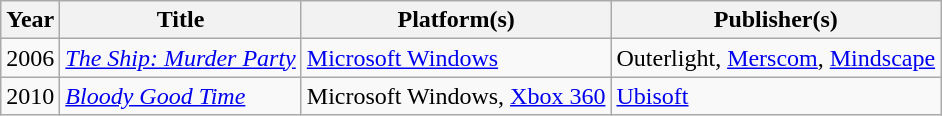<table class="wikitable sortable">
<tr>
<th>Year</th>
<th>Title</th>
<th>Platform(s)</th>
<th>Publisher(s)</th>
</tr>
<tr>
<td>2006</td>
<td><em><a href='#'>The Ship: Murder Party</a></em></td>
<td><a href='#'>Microsoft Windows</a></td>
<td>Outerlight, <a href='#'>Merscom</a>, <a href='#'>Mindscape</a></td>
</tr>
<tr>
<td>2010</td>
<td><em><a href='#'>Bloody Good Time</a></em></td>
<td>Microsoft Windows, <a href='#'>Xbox 360</a></td>
<td><a href='#'>Ubisoft</a></td>
</tr>
</table>
